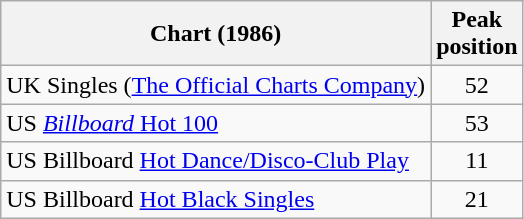<table class="wikitable sortable">
<tr>
<th>Chart (1986)</th>
<th>Peak<br>position</th>
</tr>
<tr>
<td>UK Singles (<a href='#'>The Official Charts Company</a>)</td>
<td align="center">52</td>
</tr>
<tr>
<td align="left">US <a href='#'><em>Billboard</em> Hot 100</a></td>
<td align="center">53</td>
</tr>
<tr>
<td align="left">US  Billboard <a href='#'>Hot Dance/Disco-Club Play</a></td>
<td style="text-align:center;">11</td>
</tr>
<tr>
<td align="left">US  Billboard <a href='#'>Hot Black Singles</a></td>
<td align="center">21</td>
</tr>
</table>
